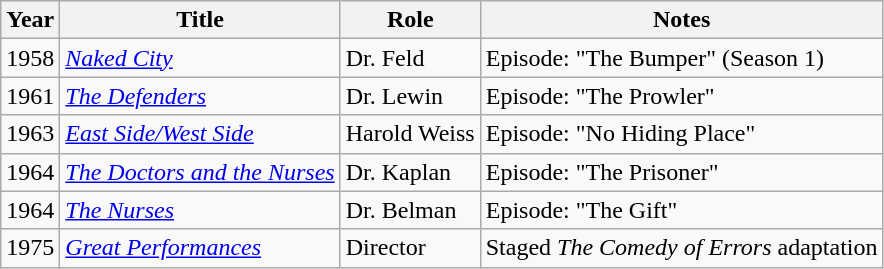<table class="wikitable sortable">
<tr>
<th>Year</th>
<th>Title</th>
<th>Role</th>
<th>Notes</th>
</tr>
<tr>
<td>1958</td>
<td><em><a href='#'>Naked City</a></em></td>
<td>Dr. Feld</td>
<td>Episode: "The Bumper" (Season 1)</td>
</tr>
<tr>
<td>1961</td>
<td><em><a href='#'>The Defenders</a></em></td>
<td>Dr. Lewin</td>
<td>Episode: "The Prowler"</td>
</tr>
<tr>
<td>1963</td>
<td><em><a href='#'>East Side/West Side</a></em></td>
<td>Harold Weiss</td>
<td>Episode: "No Hiding Place"</td>
</tr>
<tr>
<td>1964</td>
<td><em><a href='#'>The Doctors and the Nurses</a></em></td>
<td>Dr. Kaplan</td>
<td>Episode: "The Prisoner"</td>
</tr>
<tr>
<td>1964</td>
<td><em><a href='#'>The Nurses</a></em></td>
<td>Dr. Belman</td>
<td>Episode: "The Gift"</td>
</tr>
<tr>
<td>1975</td>
<td><em><a href='#'>Great Performances</a></em></td>
<td>Director</td>
<td>Staged <em>The Comedy of Errors</em> adaptation</td>
</tr>
</table>
